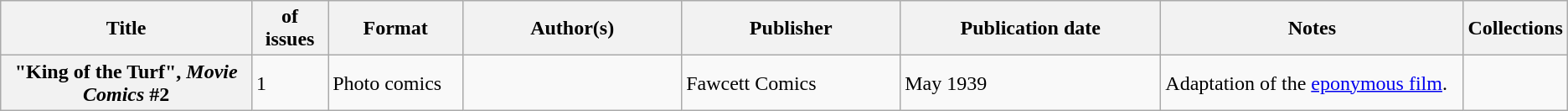<table class="wikitable">
<tr>
<th>Title</th>
<th style="width:40pt"> of issues</th>
<th style="width:75pt">Format</th>
<th style="width:125pt">Author(s)</th>
<th style="width:125pt">Publisher</th>
<th style="width:150pt">Publication date</th>
<th style="width:175pt">Notes</th>
<th>Collections</th>
</tr>
<tr>
<th>"King of the Turf", <em>Movie Comics</em> #2</th>
<td>1</td>
<td>Photo comics</td>
<td></td>
<td>Fawcett Comics</td>
<td>May 1939</td>
<td>Adaptation of the <a href='#'>eponymous film</a>.</td>
<td></td>
</tr>
</table>
